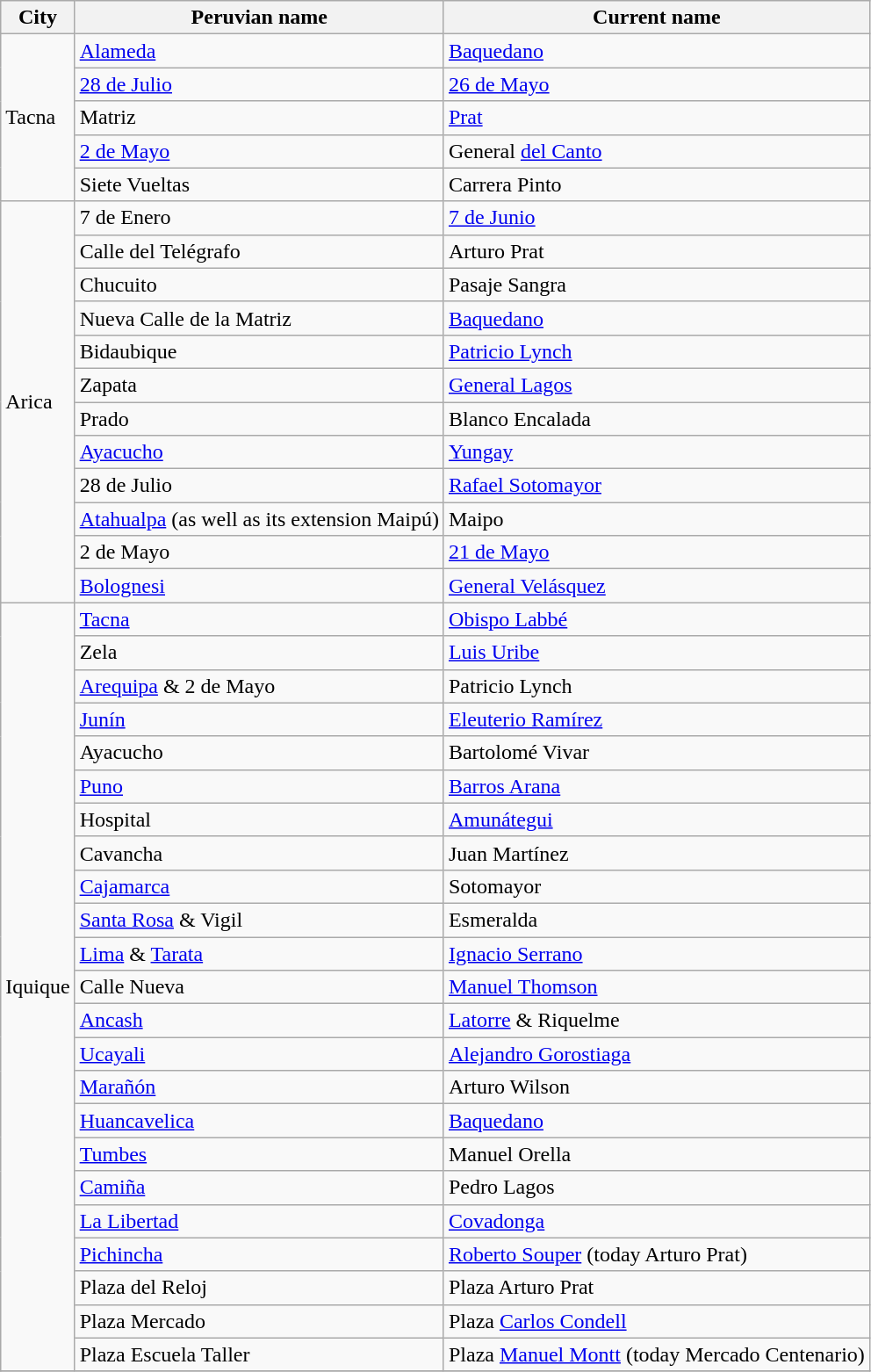<table class=wikitable>
<tr>
<th>City</th>
<th>Peruvian name</th>
<th>Current name</th>
</tr>
<tr>
<td rowspan=5>Tacna</td>
<td><a href='#'>Alameda</a></td>
<td><a href='#'>Baquedano</a></td>
</tr>
<tr>
<td><a href='#'>28 de Julio</a></td>
<td><a href='#'>26 de Mayo</a></td>
</tr>
<tr>
<td>Matriz</td>
<td><a href='#'>Prat</a></td>
</tr>
<tr>
<td><a href='#'>2 de Mayo</a></td>
<td>General <a href='#'>del Canto</a></td>
</tr>
<tr>
<td>Siete Vueltas</td>
<td>Carrera Pinto</td>
</tr>
<tr>
<td rowspan=12>Arica</td>
<td>7 de Enero</td>
<td><a href='#'>7 de Junio</a></td>
</tr>
<tr>
<td>Calle del Telégrafo</td>
<td>Arturo Prat</td>
</tr>
<tr>
<td>Chucuito</td>
<td>Pasaje Sangra</td>
</tr>
<tr>
<td>Nueva Calle de la Matriz</td>
<td><a href='#'>Baquedano</a></td>
</tr>
<tr>
<td>Bidaubique</td>
<td><a href='#'>Patricio Lynch</a></td>
</tr>
<tr>
<td>Zapata</td>
<td><a href='#'>General Lagos</a></td>
</tr>
<tr>
<td>Prado</td>
<td>Blanco Encalada</td>
</tr>
<tr>
<td><a href='#'>Ayacucho</a></td>
<td><a href='#'>Yungay</a></td>
</tr>
<tr>
<td>28 de Julio</td>
<td><a href='#'>Rafael Sotomayor</a></td>
</tr>
<tr>
<td><a href='#'>Atahualpa</a> (as well as its extension Maipú)</td>
<td>Maipo</td>
</tr>
<tr>
<td>2 de Mayo</td>
<td><a href='#'>21 de Mayo</a></td>
</tr>
<tr>
<td><a href='#'>Bolognesi</a></td>
<td><a href='#'>General Velásquez</a></td>
</tr>
<tr>
<td rowspan=23>Iquique</td>
<td><a href='#'>Tacna</a></td>
<td><a href='#'>Obispo Labbé</a></td>
</tr>
<tr>
<td>Zela</td>
<td><a href='#'>Luis Uribe</a></td>
</tr>
<tr>
<td><a href='#'>Arequipa</a> & 2 de Mayo</td>
<td>Patricio Lynch</td>
</tr>
<tr>
<td><a href='#'>Junín</a></td>
<td><a href='#'>Eleuterio Ramírez</a></td>
</tr>
<tr>
<td>Ayacucho</td>
<td>Bartolomé Vivar</td>
</tr>
<tr>
<td><a href='#'>Puno</a></td>
<td><a href='#'>Barros Arana</a></td>
</tr>
<tr>
<td>Hospital</td>
<td><a href='#'>Amunátegui</a></td>
</tr>
<tr>
<td>Cavancha</td>
<td>Juan Martínez</td>
</tr>
<tr>
<td><a href='#'>Cajamarca</a></td>
<td>Sotomayor</td>
</tr>
<tr>
<td><a href='#'>Santa Rosa</a> & Vigil</td>
<td>Esmeralda</td>
</tr>
<tr>
<td><a href='#'>Lima</a> & <a href='#'>Tarata</a></td>
<td><a href='#'>Ignacio Serrano</a></td>
</tr>
<tr>
<td>Calle Nueva</td>
<td><a href='#'>Manuel Thomson</a></td>
</tr>
<tr>
<td><a href='#'>Ancash</a></td>
<td><a href='#'>Latorre</a> & Riquelme</td>
</tr>
<tr>
<td><a href='#'>Ucayali</a></td>
<td><a href='#'>Alejandro Gorostiaga</a></td>
</tr>
<tr>
<td><a href='#'>Marañón</a></td>
<td>Arturo Wilson</td>
</tr>
<tr>
<td><a href='#'>Huancavelica</a></td>
<td><a href='#'>Baquedano</a></td>
</tr>
<tr>
<td><a href='#'>Tumbes</a></td>
<td>Manuel Orella</td>
</tr>
<tr>
<td><a href='#'>Camiña</a></td>
<td>Pedro Lagos</td>
</tr>
<tr>
<td><a href='#'>La Libertad</a></td>
<td><a href='#'>Covadonga</a></td>
</tr>
<tr>
<td><a href='#'>Pichincha</a></td>
<td><a href='#'>Roberto Souper</a> (today Arturo Prat)</td>
</tr>
<tr>
<td>Plaza del Reloj</td>
<td>Plaza Arturo Prat</td>
</tr>
<tr>
<td>Plaza Mercado</td>
<td>Plaza <a href='#'>Carlos Condell</a></td>
</tr>
<tr>
<td>Plaza Escuela Taller</td>
<td>Plaza <a href='#'>Manuel Montt</a> (today Mercado Centenario)</td>
</tr>
<tr>
</tr>
</table>
